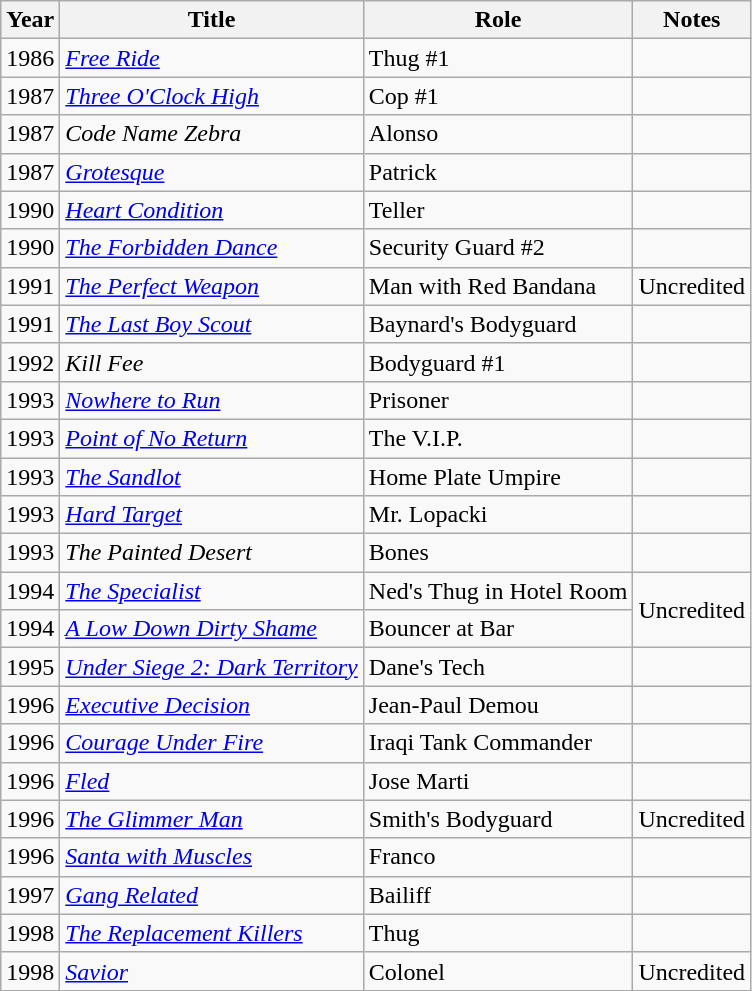<table class="wikitable sortable">
<tr>
<th>Year</th>
<th>Title</th>
<th>Role</th>
<th>Notes</th>
</tr>
<tr>
<td>1986</td>
<td><a href='#'><em>Free Ride</em></a></td>
<td>Thug #1</td>
<td></td>
</tr>
<tr>
<td>1987</td>
<td><em><a href='#'>Three O'Clock High</a></em></td>
<td>Cop #1</td>
<td></td>
</tr>
<tr>
<td>1987</td>
<td><em>Code Name Zebra</em></td>
<td>Alonso</td>
<td></td>
</tr>
<tr>
<td>1987</td>
<td><a href='#'><em>Grotesque</em></a></td>
<td>Patrick</td>
<td></td>
</tr>
<tr>
<td>1990</td>
<td><a href='#'><em>Heart Condition</em></a></td>
<td>Teller</td>
<td></td>
</tr>
<tr>
<td>1990</td>
<td><em><a href='#'>The Forbidden Dance</a></em></td>
<td>Security Guard #2</td>
<td></td>
</tr>
<tr>
<td>1991</td>
<td><a href='#'><em>The Perfect Weapon</em></a></td>
<td>Man with Red Bandana</td>
<td>Uncredited</td>
</tr>
<tr>
<td>1991</td>
<td><em><a href='#'>The Last Boy Scout</a></em></td>
<td>Baynard's Bodyguard</td>
<td></td>
</tr>
<tr>
<td>1992</td>
<td><em>Kill Fee</em></td>
<td>Bodyguard #1</td>
<td></td>
</tr>
<tr>
<td>1993</td>
<td><a href='#'><em>Nowhere to Run</em></a></td>
<td>Prisoner</td>
<td></td>
</tr>
<tr>
<td>1993</td>
<td><a href='#'><em>Point of No Return</em></a></td>
<td>The V.I.P.</td>
<td></td>
</tr>
<tr>
<td>1993</td>
<td><em><a href='#'>The Sandlot</a></em></td>
<td>Home Plate Umpire</td>
<td></td>
</tr>
<tr>
<td>1993</td>
<td><em><a href='#'>Hard Target</a></em></td>
<td>Mr. Lopacki</td>
<td></td>
</tr>
<tr>
<td>1993</td>
<td><em>The Painted Desert</em></td>
<td>Bones</td>
<td></td>
</tr>
<tr>
<td>1994</td>
<td><em><a href='#'>The Specialist</a></em></td>
<td>Ned's Thug in Hotel Room</td>
<td rowspan="2">Uncredited</td>
</tr>
<tr>
<td>1994</td>
<td><em><a href='#'>A Low Down Dirty Shame</a></em></td>
<td>Bouncer at Bar</td>
</tr>
<tr>
<td>1995</td>
<td><em><a href='#'>Under Siege 2: Dark Territory</a></em></td>
<td>Dane's Tech</td>
<td></td>
</tr>
<tr>
<td>1996</td>
<td><em><a href='#'>Executive Decision</a></em></td>
<td>Jean-Paul Demou</td>
<td></td>
</tr>
<tr>
<td>1996</td>
<td><em><a href='#'>Courage Under Fire</a></em></td>
<td>Iraqi Tank Commander</td>
<td></td>
</tr>
<tr>
<td>1996</td>
<td><em><a href='#'>Fled</a></em></td>
<td>Jose Marti</td>
<td></td>
</tr>
<tr>
<td>1996</td>
<td><em><a href='#'>The Glimmer Man</a></em></td>
<td>Smith's Bodyguard</td>
<td>Uncredited</td>
</tr>
<tr>
<td>1996</td>
<td><em><a href='#'>Santa with Muscles</a></em></td>
<td>Franco</td>
<td></td>
</tr>
<tr>
<td>1997</td>
<td><em><a href='#'>Gang Related</a></em></td>
<td>Bailiff</td>
<td></td>
</tr>
<tr>
<td>1998</td>
<td><em><a href='#'>The Replacement Killers</a></em></td>
<td>Thug</td>
<td></td>
</tr>
<tr>
<td>1998</td>
<td><a href='#'><em>Savior</em></a></td>
<td>Colonel</td>
<td>Uncredited</td>
</tr>
</table>
